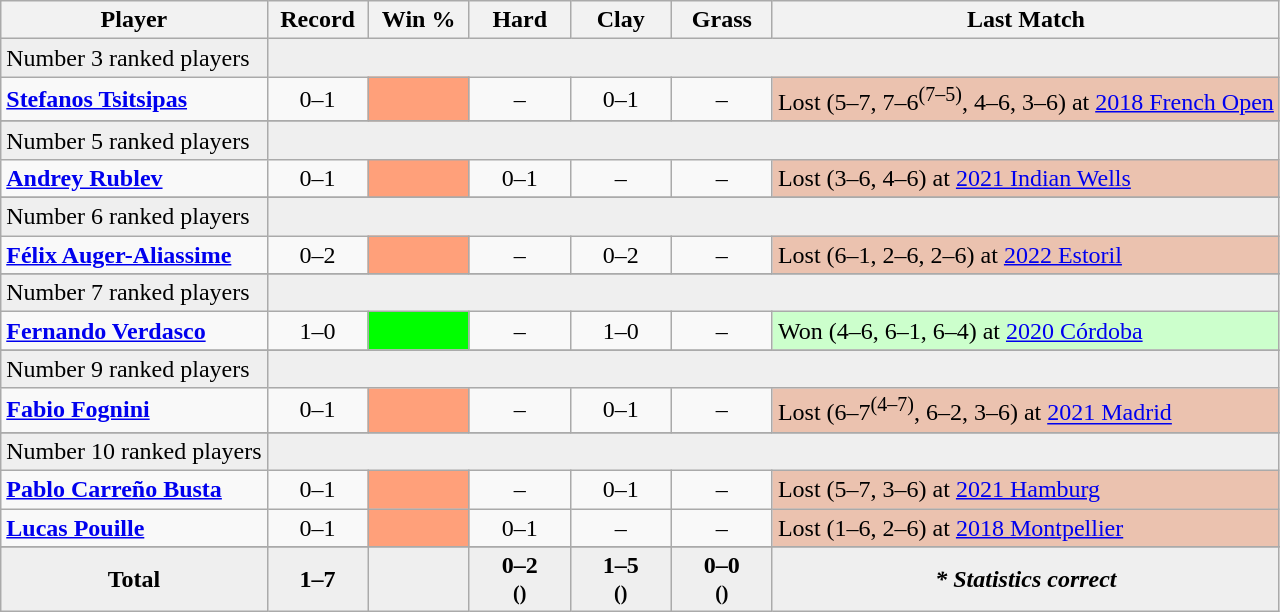<table class="wikitable sortable nowrap" style=text-align:center>
<tr>
<th>Player</th>
<th width=60>Record</th>
<th width=60>Win %</th>
<th width=60>Hard</th>
<th width=60>Clay</th>
<th width=60>Grass</th>
<th>Last Match</th>
</tr>
<tr style=background:#efefef>
<td align=left>Number 3 ranked players</td>
<td colspan=6></td>
</tr>
<tr>
<td align=left> <strong><a href='#'>Stefanos Tsitsipas</a></strong></td>
<td>0–1</td>
<td bgcolor=FFA07A></td>
<td>–</td>
<td>0–1</td>
<td>–</td>
<td style=background:#ebc2af;text-align:left>Lost (5–7, 7–6<sup>(7–5)</sup>, 4–6, 3–6) at <a href='#'>2018 French Open</a></td>
</tr>
<tr>
</tr>
<tr style=background:#efefef>
<td align=left>Number 5 ranked players</td>
<td colspan=6></td>
</tr>
<tr>
<td align=left> <strong><a href='#'>Andrey Rublev</a></strong></td>
<td>0–1</td>
<td bgcolor=FFA07A></td>
<td>0–1</td>
<td>–</td>
<td>–</td>
<td style=background:#ebc2af;text-align:left>Lost (3–6, 4–6) at <a href='#'>2021 Indian Wells</a></td>
</tr>
<tr>
</tr>
<tr style=background:#efefef>
<td align=left>Number 6 ranked players</td>
<td colspan=6></td>
</tr>
<tr>
<td align=left> <strong><a href='#'>Félix Auger-Aliassime</a></strong></td>
<td>0–2</td>
<td bgcolor=FFA07A></td>
<td>–</td>
<td>0–2</td>
<td>–</td>
<td style=background:#ebc2af;text-align:left>Lost (6–1, 2–6, 2–6) at <a href='#'>2022 Estoril</a></td>
</tr>
<tr>
</tr>
<tr style=background:#efefef>
<td align=left>Number 7 ranked players</td>
<td colspan=6></td>
</tr>
<tr>
<td align=left> <strong><a href='#'>Fernando Verdasco</a></strong></td>
<td>1–0</td>
<td bgcolor=lime></td>
<td>–</td>
<td>1–0</td>
<td>–</td>
<td style=background:#cfc;text-align:left>Won (4–6, 6–1, 6–4) at <a href='#'>2020 Córdoba</a></td>
</tr>
<tr>
</tr>
<tr style=background:#efefef>
<td align=left>Number 9 ranked players</td>
<td colspan=6></td>
</tr>
<tr>
<td align=left> <strong><a href='#'>Fabio Fognini</a></strong></td>
<td>0–1</td>
<td bgcolor=FFA07A></td>
<td>–</td>
<td>0–1</td>
<td>–</td>
<td style=background:#ebc2af;text-align:left>Lost (6–7<sup>(4–7)</sup>, 6–2, 3–6) at <a href='#'>2021 Madrid</a></td>
</tr>
<tr>
</tr>
<tr style=background:#efefef>
<td align=left>Number 10 ranked players</td>
<td colspan=6></td>
</tr>
<tr>
<td align=left> <strong><a href='#'>Pablo Carreño Busta</a></strong></td>
<td>0–1</td>
<td bgcolor=FFA07A></td>
<td>–</td>
<td>0–1</td>
<td>–</td>
<td style=background:#ebc2af;text-align:left>Lost (5–7, 3–6) at <a href='#'>2021 Hamburg</a></td>
</tr>
<tr>
<td align=left> <strong><a href='#'>Lucas Pouille</a></strong></td>
<td>0–1</td>
<td bgcolor=FFA07A></td>
<td>0–1</td>
<td>–</td>
<td>–</td>
<td style=background:#ebc2af;text-align:left>Lost (1–6, 2–6) at <a href='#'>2018 Montpellier</a></td>
</tr>
<tr>
</tr>
<tr bgcolor=efefef class="sortbottom">
<td><strong>Total</strong></td>
<td><strong>1–7</strong></td>
<td><strong></strong></td>
<td><strong>0–2 <br> <small>()</small></strong></td>
<td><strong>1–5 <br> <small>()</small></strong></td>
<td><strong>0–0 <br> <small>()</small></strong></td>
<td><strong><em>* Statistics correct </em></strong></td>
</tr>
</table>
